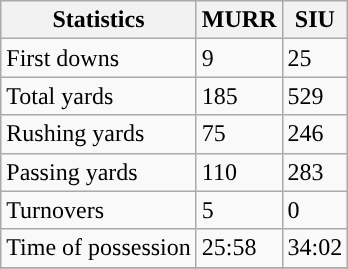<table class="wikitable" style="float: left;">
<tr>
<th>Statistics</th>
<th>MURR</th>
<th>SIU</th>
</tr>
<tr>
<td>First downs</td>
<td>9</td>
<td>25</td>
</tr>
<tr>
<td>Total yards</td>
<td>185</td>
<td>529</td>
</tr>
<tr>
<td>Rushing yards</td>
<td>75</td>
<td>246</td>
</tr>
<tr>
<td>Passing yards</td>
<td>110</td>
<td>283</td>
</tr>
<tr>
<td>Turnovers</td>
<td>5</td>
<td>0</td>
</tr>
<tr>
<td>Time of possession</td>
<td>25:58</td>
<td>34:02</td>
</tr>
<tr>
</tr>
</table>
